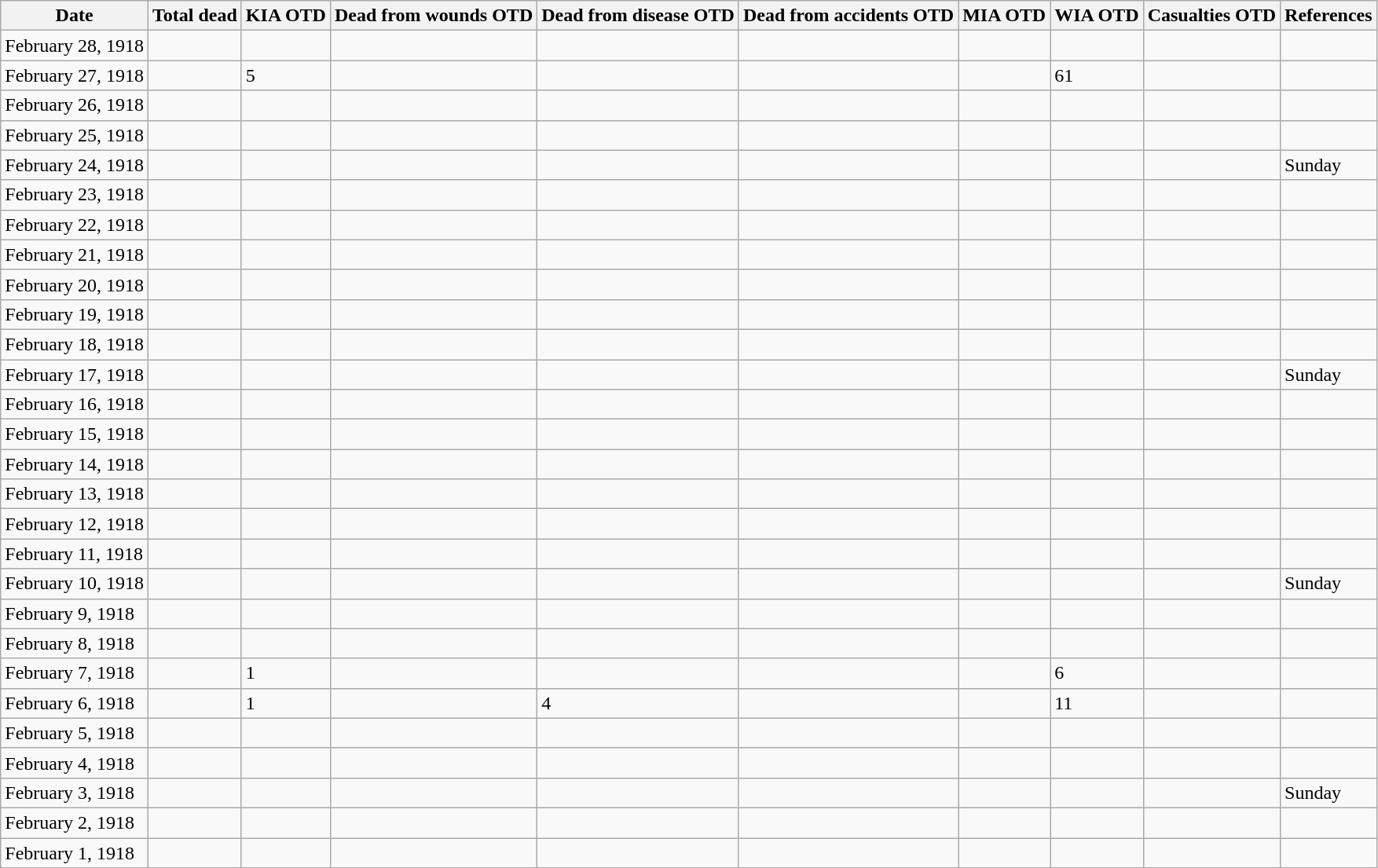<table role="presentation" class="wikitable mw-collapsible">
<tr>
<th>Date</th>
<th>Total dead</th>
<th>KIA OTD</th>
<th>Dead from wounds OTD</th>
<th>Dead from disease OTD</th>
<th>Dead from accidents OTD</th>
<th>MIA OTD</th>
<th>WIA OTD</th>
<th>Casualties OTD</th>
<th>References</th>
</tr>
<tr>
<td>February 28, 1918</td>
<td></td>
<td></td>
<td></td>
<td></td>
<td></td>
<td></td>
<td></td>
<td></td>
<td></td>
</tr>
<tr>
<td>February 27, 1918</td>
<td></td>
<td>5</td>
<td></td>
<td></td>
<td></td>
<td></td>
<td>61</td>
<td></td>
<td></td>
</tr>
<tr>
<td>February 26, 1918</td>
<td></td>
<td></td>
<td></td>
<td></td>
<td></td>
<td></td>
<td></td>
<td></td>
<td></td>
</tr>
<tr>
<td>February 25, 1918</td>
<td></td>
<td></td>
<td></td>
<td></td>
<td></td>
<td></td>
<td></td>
<td></td>
<td></td>
</tr>
<tr>
<td>February 24, 1918</td>
<td></td>
<td></td>
<td></td>
<td></td>
<td></td>
<td></td>
<td></td>
<td></td>
<td>Sunday</td>
</tr>
<tr>
<td>February 23, 1918</td>
<td></td>
<td></td>
<td></td>
<td></td>
<td></td>
<td></td>
<td></td>
<td></td>
<td></td>
</tr>
<tr>
<td>February 22, 1918</td>
<td></td>
<td></td>
<td></td>
<td></td>
<td></td>
<td></td>
<td></td>
<td></td>
<td></td>
</tr>
<tr>
<td>February 21, 1918</td>
<td></td>
<td></td>
<td></td>
<td></td>
<td></td>
<td></td>
<td></td>
<td></td>
<td></td>
</tr>
<tr>
<td>February 20, 1918</td>
<td></td>
<td></td>
<td></td>
<td></td>
<td></td>
<td></td>
<td></td>
<td></td>
<td></td>
</tr>
<tr>
<td>February 19, 1918</td>
<td></td>
<td></td>
<td></td>
<td></td>
<td></td>
<td></td>
<td></td>
<td></td>
<td></td>
</tr>
<tr>
<td>February 18, 1918</td>
<td></td>
<td></td>
<td></td>
<td></td>
<td></td>
<td></td>
<td></td>
<td></td>
<td></td>
</tr>
<tr>
<td>February 17, 1918</td>
<td></td>
<td></td>
<td></td>
<td></td>
<td></td>
<td></td>
<td></td>
<td></td>
<td>Sunday</td>
</tr>
<tr>
<td>February 16, 1918</td>
<td></td>
<td></td>
<td></td>
<td></td>
<td></td>
<td></td>
<td></td>
<td></td>
<td></td>
</tr>
<tr>
<td>February 15, 1918</td>
<td></td>
<td></td>
<td></td>
<td></td>
<td></td>
<td></td>
<td></td>
<td></td>
<td></td>
</tr>
<tr>
<td>February 14, 1918</td>
<td></td>
<td></td>
<td></td>
<td></td>
<td></td>
<td></td>
<td></td>
<td></td>
<td></td>
</tr>
<tr>
<td>February 13, 1918</td>
<td></td>
<td></td>
<td></td>
<td></td>
<td></td>
<td></td>
<td></td>
<td></td>
<td></td>
</tr>
<tr>
<td>February 12, 1918</td>
<td></td>
<td></td>
<td></td>
<td></td>
<td></td>
<td></td>
<td></td>
<td></td>
<td></td>
</tr>
<tr>
<td>February 11, 1918</td>
<td></td>
<td></td>
<td></td>
<td></td>
<td></td>
<td></td>
<td></td>
<td></td>
<td></td>
</tr>
<tr>
<td>February 10, 1918</td>
<td></td>
<td></td>
<td></td>
<td></td>
<td></td>
<td></td>
<td></td>
<td></td>
<td>Sunday</td>
</tr>
<tr>
<td>February 9, 1918</td>
<td></td>
<td></td>
<td></td>
<td></td>
<td></td>
<td></td>
<td></td>
<td></td>
<td></td>
</tr>
<tr>
<td>February 8, 1918</td>
<td></td>
<td></td>
<td></td>
<td></td>
<td></td>
<td></td>
<td></td>
<td></td>
<td></td>
</tr>
<tr>
<td>February 7, 1918</td>
<td></td>
<td>1</td>
<td></td>
<td></td>
<td></td>
<td></td>
<td>6</td>
<td></td>
<td></td>
</tr>
<tr>
<td>February 6, 1918</td>
<td></td>
<td>1</td>
<td></td>
<td>4</td>
<td></td>
<td></td>
<td>11</td>
<td></td>
<td></td>
</tr>
<tr>
<td>February 5, 1918</td>
<td></td>
<td></td>
<td></td>
<td></td>
<td></td>
<td></td>
<td></td>
<td></td>
<td></td>
</tr>
<tr>
<td>February 4, 1918</td>
<td></td>
<td></td>
<td></td>
<td></td>
<td></td>
<td></td>
<td></td>
<td></td>
<td></td>
</tr>
<tr>
<td>February 3, 1918</td>
<td></td>
<td></td>
<td></td>
<td></td>
<td></td>
<td></td>
<td></td>
<td></td>
<td>Sunday</td>
</tr>
<tr>
<td>February 2, 1918</td>
<td></td>
<td></td>
<td></td>
<td></td>
<td></td>
<td></td>
<td></td>
<td></td>
<td></td>
</tr>
<tr>
<td>February 1, 1918</td>
<td></td>
<td></td>
<td></td>
<td></td>
<td></td>
<td></td>
<td></td>
<td></td>
<td></td>
</tr>
</table>
